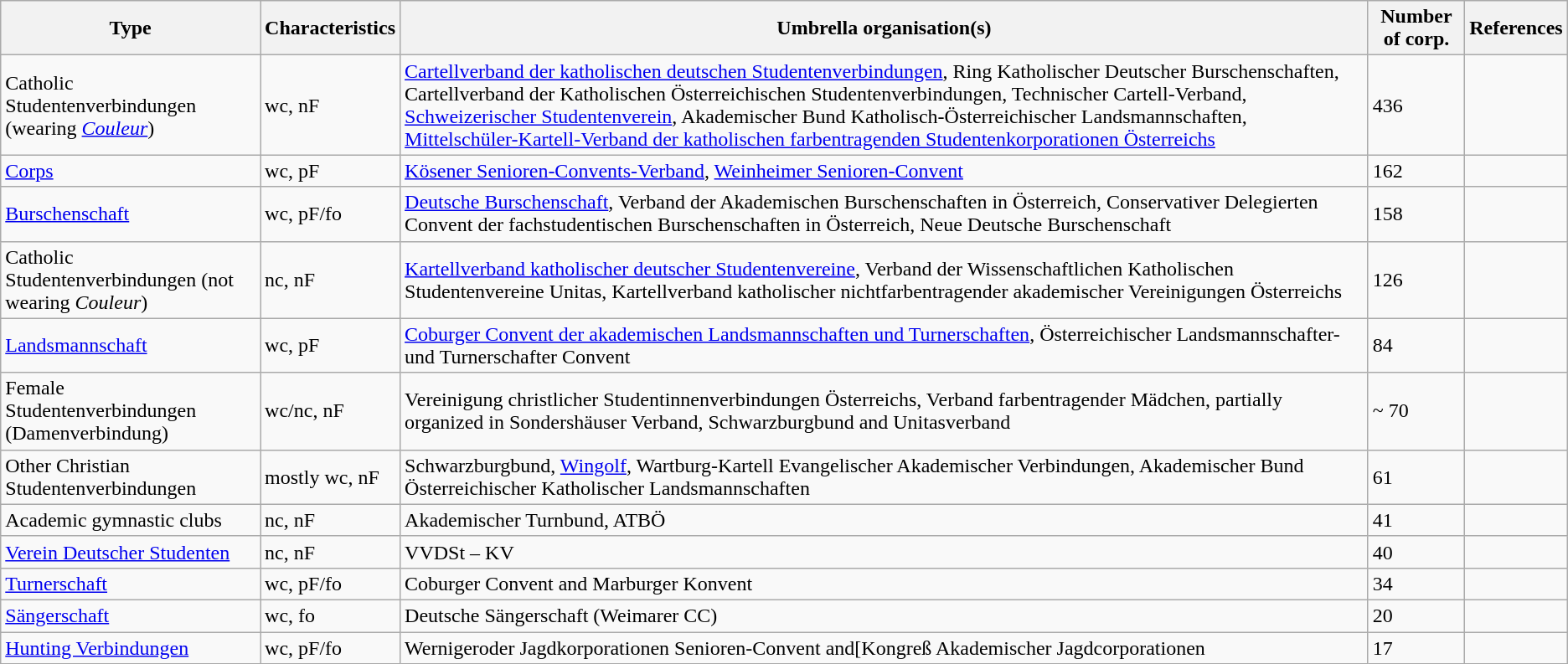<table class="wikitable sortable">
<tr>
<th>Type</th>
<th>Characteristics</th>
<th>Umbrella organisation(s)</th>
<th align="center">Number of corp.</th>
<th>References</th>
</tr>
<tr>
<td>Catholic Studentenverbindungen (wearing <em><a href='#'>Couleur</a></em>)</td>
<td>wc, nF</td>
<td><a href='#'>Cartellverband der katholischen deutschen Studentenverbindungen</a>, Ring Katholischer Deutscher Burschenschaften, Cartellverband der Katholischen Österreichischen Studentenverbindungen, Technischer Cartell-Verband, <a href='#'>Schweizerischer Studentenverein</a>, Akademischer Bund Katholisch-Österreichischer Landsmannschaften, <a href='#'>Mittelschüler-Kartell-Verband der katholischen farbentragenden Studentenkorporationen Österreichs</a></td>
<td>436</td>
<td></td>
</tr>
<tr>
<td><a href='#'>Corps</a></td>
<td>wc, pF</td>
<td><a href='#'>Kösener Senioren-Convents-Verband</a>, <a href='#'>Weinheimer Senioren-Convent</a></td>
<td>162</td>
<td></td>
</tr>
<tr>
<td><a href='#'>Burschenschaft</a></td>
<td>wc, pF/fo</td>
<td><a href='#'>Deutsche Burschenschaft</a>, Verband der Akademischen Burschenschaften in Österreich, Conservativer Delegierten Convent der fachstudentischen Burschenschaften in Österreich, Neue Deutsche Burschenschaft</td>
<td>158</td>
<td></td>
</tr>
<tr>
<td>Catholic Studentenverbindungen (not wearing <em>Couleur</em>)</td>
<td>nc, nF</td>
<td><a href='#'>Kartellverband katholischer deutscher Studentenvereine</a>, Verband der Wissenschaftlichen Katholischen Studentenvereine Unitas, Kartellverband katholischer nichtfarbentragender akademischer Vereinigungen Österreichs</td>
<td>126</td>
<td></td>
</tr>
<tr>
<td><a href='#'>Landsmannschaft</a></td>
<td>wc, pF</td>
<td><a href='#'>Coburger Convent der akademischen Landsmannschaften und Turnerschaften</a>, Österreichischer Landsmannschafter- und Turnerschafter Convent</td>
<td>84</td>
<td></td>
</tr>
<tr>
<td>Female Studentenverbindungen (Damenverbindung)</td>
<td>wc/nc, nF</td>
<td>Vereinigung christlicher Studentinnenverbindungen Österreichs, Verband farbentragender Mädchen, partially organized in Sondershäuser Verband, Schwarzburgbund and Unitasverband</td>
<td>~ 70</td>
<td></td>
</tr>
<tr>
<td>Other Christian Studentenverbindungen</td>
<td>mostly wc, nF</td>
<td>Schwarzburgbund, <a href='#'>Wingolf</a>, Wartburg-Kartell Evangelischer Akademischer Verbindungen, Akademischer Bund Österreichischer Katholischer Landsmannschaften</td>
<td>61</td>
<td></td>
</tr>
<tr>
<td>Academic gymnastic clubs</td>
<td>nc, nF</td>
<td>Akademischer Turnbund, ATBÖ</td>
<td>41</td>
<td></td>
</tr>
<tr>
<td><a href='#'>Verein Deutscher Studenten</a></td>
<td>nc, nF</td>
<td>VVDSt – KV</td>
<td>40</td>
<td></td>
</tr>
<tr>
<td><a href='#'>Turnerschaft</a></td>
<td>wc, pF/fo</td>
<td>Coburger Convent and Marburger Konvent</td>
<td>34</td>
<td></td>
</tr>
<tr>
<td><a href='#'>Sängerschaft</a></td>
<td>wc, fo</td>
<td>Deutsche Sängerschaft (Weimarer CC)</td>
<td>20</td>
<td></td>
</tr>
<tr>
<td><a href='#'>Hunting Verbindungen</a></td>
<td>wc, pF/fo</td>
<td>Wernigeroder Jagdkorporationen Senioren-Convent and[Kongreß Akademischer Jagdcorporationen</td>
<td>17</td>
<td></td>
</tr>
</table>
